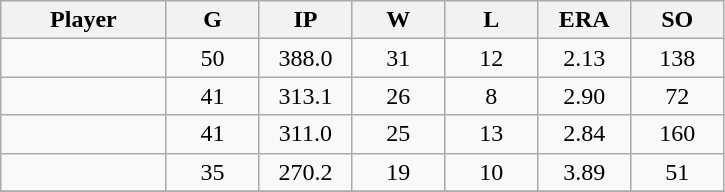<table class="wikitable sortable">
<tr>
<th bgcolor="#DDDDFF" width="16%">Player</th>
<th bgcolor="#DDDDFF" width="9%">G</th>
<th bgcolor="#DDDDFF" width="9%">IP</th>
<th bgcolor="#DDDDFF" width="9%">W</th>
<th bgcolor="#DDDDFF" width="9%">L</th>
<th bgcolor="#DDDDFF" width="9%">ERA</th>
<th bgcolor="#DDDDFF" width="9%">SO</th>
</tr>
<tr align="center">
<td></td>
<td>50</td>
<td>388.0</td>
<td>31</td>
<td>12</td>
<td>2.13</td>
<td>138</td>
</tr>
<tr align="center">
<td></td>
<td>41</td>
<td>313.1</td>
<td>26</td>
<td>8</td>
<td>2.90</td>
<td>72</td>
</tr>
<tr align="center">
<td></td>
<td>41</td>
<td>311.0</td>
<td>25</td>
<td>13</td>
<td>2.84</td>
<td>160</td>
</tr>
<tr align="center">
<td></td>
<td>35</td>
<td>270.2</td>
<td>19</td>
<td>10</td>
<td>3.89</td>
<td>51</td>
</tr>
<tr align="center">
</tr>
</table>
